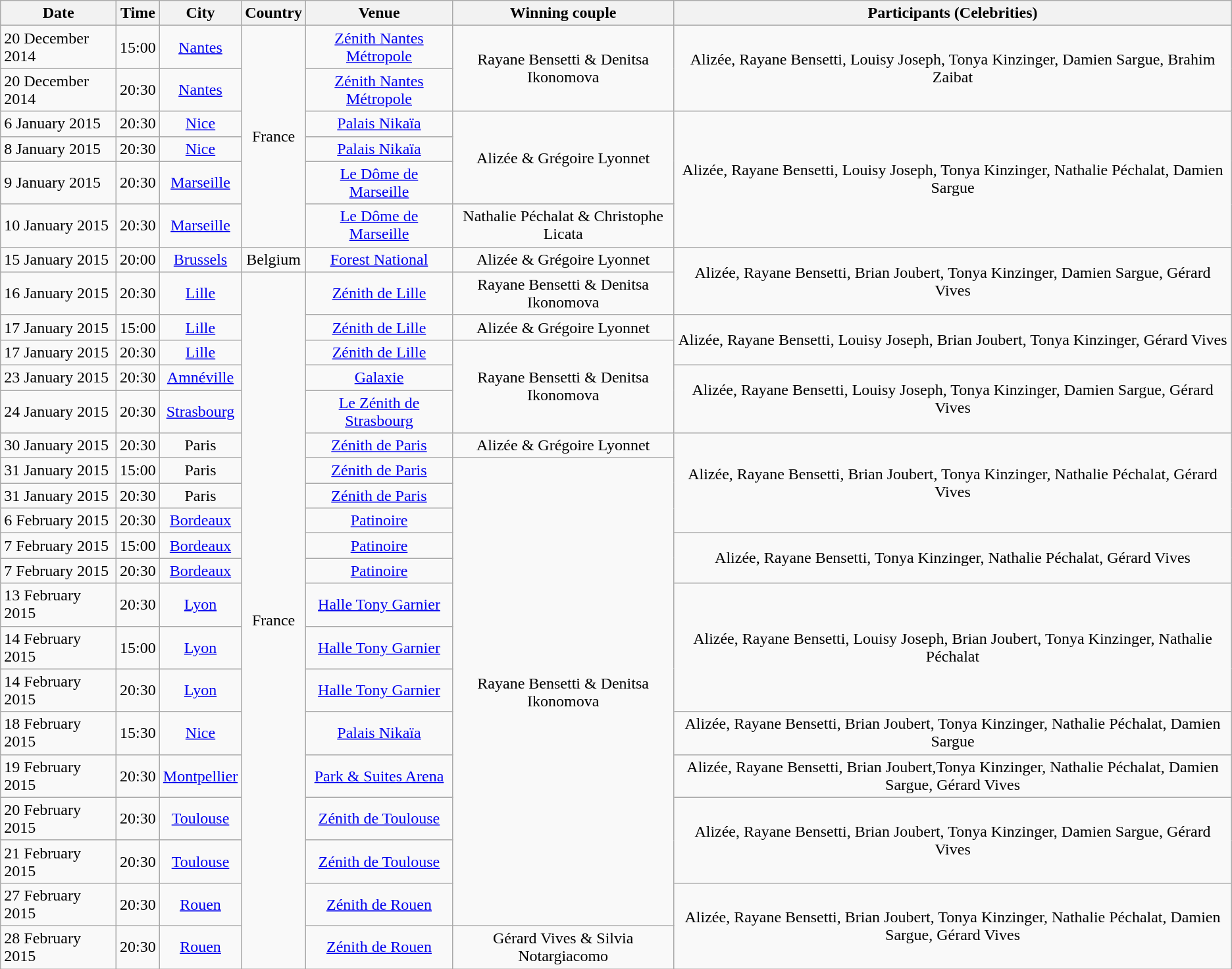<table class="wikitable">
<tr>
<th>Date</th>
<th>Time</th>
<th>City</th>
<th>Country</th>
<th>Venue</th>
<th>Winning couple</th>
<th>Participants (Celebrities)</th>
</tr>
<tr>
<td>20 December 2014</td>
<td>15:00</td>
<td style="text-align:center;"><a href='#'>Nantes</a></td>
<td rowspan="6" style="text-align:center;">France</td>
<td style="text-align:center;"><a href='#'>Zénith Nantes Métropole</a></td>
<td style="text-align:center;" rowspan="2">Rayane Bensetti & Denitsa Ikonomova</td>
<td style="text-align:center;" rowspan="2">Alizée, Rayane Bensetti, Louisy Joseph, Tonya Kinzinger, Damien Sargue, Brahim Zaibat</td>
</tr>
<tr>
<td>20 December 2014</td>
<td>20:30</td>
<td style="text-align:center;"><a href='#'>Nantes</a></td>
<td style="text-align:center;"><a href='#'>Zénith Nantes Métropole</a></td>
</tr>
<tr>
<td>6 January 2015 </td>
<td>20:30</td>
<td style="text-align:center;"><a href='#'>Nice</a></td>
<td style="text-align:center;"><a href='#'>Palais Nikaïa</a></td>
<td style="text-align:center;" rowspan="3">Alizée & Grégoire Lyonnet</td>
<td style="text-align:center;" rowspan="4">Alizée, Rayane Bensetti, Louisy Joseph, Tonya Kinzinger, Nathalie Péchalat, Damien Sargue</td>
</tr>
<tr>
<td>8 January 2015</td>
<td>20:30</td>
<td style="text-align:center;"><a href='#'>Nice</a></td>
<td style="text-align:center;"><a href='#'>Palais Nikaïa</a></td>
</tr>
<tr>
<td>9 January 2015</td>
<td>20:30</td>
<td style="text-align:center;"><a href='#'>Marseille</a></td>
<td style="text-align:center;"><a href='#'>Le Dôme de Marseille</a></td>
</tr>
<tr>
<td>10 January 2015</td>
<td>20:30</td>
<td style="text-align:center;"><a href='#'>Marseille</a></td>
<td style="text-align:center;"><a href='#'>Le Dôme de Marseille</a></td>
<td style="text-align:center;">Nathalie Péchalat & Christophe Licata</td>
</tr>
<tr>
<td>15 January 2015</td>
<td>20:00</td>
<td style="text-align:center;"><a href='#'>Brussels</a></td>
<td style="text-align:center;">Belgium</td>
<td style="text-align:center;"><a href='#'>Forest National</a></td>
<td style="text-align:center;">Alizée & Grégoire Lyonnet</td>
<td style="text-align:center;" rowspan="2">Alizée, Rayane Bensetti, Brian Joubert, Tonya Kinzinger, Damien Sargue, Gérard Vives</td>
</tr>
<tr>
<td>16 January 2015</td>
<td>20:30</td>
<td style="text-align:center;"><a href='#'>Lille</a></td>
<td rowspan="20" style="text-align:center;">France</td>
<td style="text-align:center;"><a href='#'>Zénith de Lille</a></td>
<td style="text-align:center;">Rayane Bensetti & Denitsa Ikonomova</td>
</tr>
<tr>
<td>17 January 2015</td>
<td>15:00</td>
<td style="text-align:center;"><a href='#'>Lille</a></td>
<td style="text-align:center;"><a href='#'>Zénith de Lille</a></td>
<td style="text-align:center;">Alizée & Grégoire Lyonnet</td>
<td style="text-align:center;" rowspan="2">Alizée, Rayane Bensetti, Louisy Joseph, Brian Joubert, Tonya Kinzinger, Gérard Vives</td>
</tr>
<tr>
<td>17 January 2015</td>
<td>20:30</td>
<td style="text-align:center;"><a href='#'>Lille</a></td>
<td style="text-align:center;"><a href='#'>Zénith de Lille</a></td>
<td style="text-align:center;" rowspan="3">Rayane Bensetti & Denitsa Ikonomova</td>
</tr>
<tr>
<td>23 January 2015</td>
<td>20:30</td>
<td style="text-align:center;"><a href='#'>Amnéville</a></td>
<td style="text-align:center;"><a href='#'>Galaxie</a></td>
<td style="text-align:center;" rowspan="2">Alizée, Rayane Bensetti, Louisy Joseph, Tonya Kinzinger, Damien Sargue, Gérard Vives</td>
</tr>
<tr>
<td>24 January 2015</td>
<td>20:30</td>
<td style="text-align:center;"><a href='#'>Strasbourg</a></td>
<td style="text-align:center;"><a href='#'>Le Zénith de Strasbourg</a></td>
</tr>
<tr>
<td>30 January 2015</td>
<td>20:30</td>
<td style="text-align:center;">Paris</td>
<td style="text-align:center;"><a href='#'>Zénith de Paris</a></td>
<td style="text-align:center;">Alizée & Grégoire Lyonnet</td>
<td style="text-align:center;" rowspan="4">Alizée, Rayane Bensetti, Brian Joubert, Tonya Kinzinger, Nathalie Péchalat, Gérard Vives</td>
</tr>
<tr>
<td>31 January 2015</td>
<td>15:00</td>
<td style="text-align:center;">Paris</td>
<td style="text-align:center;"><a href='#'>Zénith de Paris</a></td>
<td style="text-align:center;" rowspan="13">Rayane Bensetti & Denitsa Ikonomova</td>
</tr>
<tr>
<td>31 January 2015</td>
<td>20:30</td>
<td style="text-align:center;">Paris</td>
<td style="text-align:center;"><a href='#'>Zénith de Paris</a></td>
</tr>
<tr>
<td>6 February 2015</td>
<td>20:30</td>
<td style="text-align:center;"><a href='#'>Bordeaux</a></td>
<td style="text-align:center;"><a href='#'>Patinoire</a></td>
</tr>
<tr>
<td>7 February 2015</td>
<td>15:00</td>
<td style="text-align:center;"><a href='#'>Bordeaux</a></td>
<td style="text-align:center;"><a href='#'>Patinoire</a></td>
<td style="text-align:center;" rowspan="2">Alizée, Rayane Bensetti, Tonya Kinzinger, Nathalie Péchalat, Gérard Vives</td>
</tr>
<tr>
<td>7 February 2015</td>
<td>20:30</td>
<td style="text-align:center;"><a href='#'>Bordeaux</a></td>
<td style="text-align:center;"><a href='#'>Patinoire</a></td>
</tr>
<tr>
<td>13 February 2015</td>
<td>20:30</td>
<td style="text-align:center;"><a href='#'>Lyon</a></td>
<td style="text-align:center;"><a href='#'>Halle Tony Garnier</a></td>
<td style="text-align:center;" rowspan="3">Alizée, Rayane Bensetti, Louisy Joseph, Brian Joubert, Tonya Kinzinger, Nathalie Péchalat</td>
</tr>
<tr>
<td>14 February 2015</td>
<td>15:00</td>
<td style="text-align:center;"><a href='#'>Lyon</a></td>
<td style="text-align:center;"><a href='#'>Halle Tony Garnier</a></td>
</tr>
<tr>
<td>14 February 2015</td>
<td>20:30</td>
<td style="text-align:center;"><a href='#'>Lyon</a></td>
<td style="text-align:center;"><a href='#'>Halle Tony Garnier</a></td>
</tr>
<tr>
<td>18 February 2015 </td>
<td>15:30</td>
<td style="text-align:center;"><a href='#'>Nice</a></td>
<td style="text-align:center;"><a href='#'>Palais Nikaïa</a></td>
<td style="text-align:center;">Alizée, Rayane Bensetti, Brian Joubert, Tonya Kinzinger, Nathalie Péchalat, Damien Sargue</td>
</tr>
<tr>
<td>19 February 2015</td>
<td>20:30</td>
<td style="text-align:center;"><a href='#'>Montpellier</a></td>
<td style="text-align:center;"><a href='#'>Park & Suites Arena</a></td>
<td style="text-align:center;">Alizée, Rayane Bensetti, Brian Joubert,Tonya Kinzinger, Nathalie Péchalat, Damien Sargue, Gérard Vives</td>
</tr>
<tr>
<td>20 February 2015</td>
<td>20:30</td>
<td style="text-align:center;"><a href='#'>Toulouse</a></td>
<td style="text-align:center;"><a href='#'>Zénith de Toulouse</a></td>
<td style="text-align:center;" rowspan="2">Alizée, Rayane Bensetti, Brian Joubert, Tonya Kinzinger, Damien Sargue, Gérard Vives</td>
</tr>
<tr>
<td>21 February 2015</td>
<td>20:30</td>
<td style="text-align:center;"><a href='#'>Toulouse</a></td>
<td style="text-align:center;"><a href='#'>Zénith de Toulouse</a></td>
</tr>
<tr>
<td>27 February 2015</td>
<td>20:30</td>
<td style="text-align:center;"><a href='#'>Rouen</a></td>
<td style="text-align:center;"><a href='#'>Zénith de Rouen</a></td>
<td style="text-align:center;" rowspan="2">Alizée, Rayane Bensetti, Brian Joubert, Tonya Kinzinger, Nathalie Péchalat, Damien Sargue, Gérard Vives</td>
</tr>
<tr>
<td>28 February 2015</td>
<td>20:30</td>
<td style="text-align:center;"><a href='#'>Rouen</a></td>
<td style="text-align:center;"><a href='#'>Zénith de Rouen</a></td>
<td style="text-align:center;">Gérard Vives & Silvia Notargiacomo</td>
</tr>
</table>
